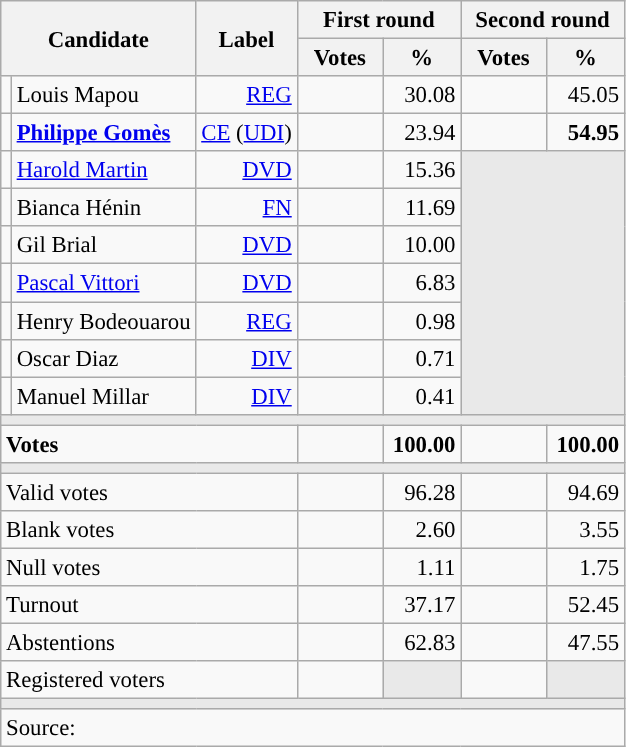<table class="wikitable" style="text-align:right;font-size:95%;">
<tr>
<th rowspan="2" colspan="2">Candidate</th>
<th rowspan="2">Label</th>
<th colspan="2">First round</th>
<th colspan="2">Second round</th>
</tr>
<tr>
<th style="width:50px;">Votes</th>
<th style="width:45px;">%</th>
<th style="width:50px;">Votes</th>
<th style="width:45px;">%</th>
</tr>
<tr>
<td style="color:inherit;background:"></td>
<td style="text-align:left;">Louis Mapou</td>
<td><a href='#'>REG</a></td>
<td></td>
<td>30.08</td>
<td></td>
<td>45.05</td>
</tr>
<tr>
<td style="color:inherit;background:"></td>
<td style="text-align:left;"><strong><a href='#'>Philippe Gomès</a></strong></td>
<td><a href='#'>CE</a> (<a href='#'>UDI</a>)</td>
<td></td>
<td>23.94</td>
<td><strong></strong></td>
<td><strong>54.95</strong></td>
</tr>
<tr>
<td style="color:inherit;background:"></td>
<td style="text-align:left;"><a href='#'>Harold Martin</a></td>
<td><a href='#'>DVD</a></td>
<td></td>
<td>15.36</td>
<td colspan="2" rowspan="7" style="background:#E9E9E9;"></td>
</tr>
<tr>
<td style="color:inherit;background:"></td>
<td style="text-align:left;">Bianca Hénin</td>
<td><a href='#'>FN</a></td>
<td></td>
<td>11.69</td>
</tr>
<tr>
<td style="color:inherit;background:"></td>
<td style="text-align:left;">Gil Brial</td>
<td><a href='#'>DVD</a></td>
<td></td>
<td>10.00</td>
</tr>
<tr>
<td style="color:inherit;background:"></td>
<td style="text-align:left;"><a href='#'>Pascal Vittori</a></td>
<td><a href='#'>DVD</a></td>
<td></td>
<td>6.83</td>
</tr>
<tr>
<td style="color:inherit;background:"></td>
<td style="text-align:left;">Henry Bodeouarou</td>
<td><a href='#'>REG</a></td>
<td></td>
<td>0.98</td>
</tr>
<tr>
<td style="color:inherit;background:"></td>
<td style="text-align:left;">Oscar Diaz</td>
<td><a href='#'>DIV</a></td>
<td></td>
<td>0.71</td>
</tr>
<tr>
<td style="color:inherit;background:"></td>
<td style="text-align:left;">Manuel Millar</td>
<td><a href='#'>DIV</a></td>
<td></td>
<td>0.41</td>
</tr>
<tr>
<td colspan="7" style="background:#E9E9E9;"></td>
</tr>
<tr style="font-weight:bold;">
<td colspan="3" style="text-align:left;">Votes</td>
<td></td>
<td>100.00</td>
<td></td>
<td>100.00</td>
</tr>
<tr>
<td colspan="7" style="background:#E9E9E9;"></td>
</tr>
<tr>
<td colspan="3" style="text-align:left;">Valid votes</td>
<td></td>
<td>96.28</td>
<td></td>
<td>94.69</td>
</tr>
<tr>
<td colspan="3" style="text-align:left;">Blank votes</td>
<td></td>
<td>2.60</td>
<td></td>
<td>3.55</td>
</tr>
<tr>
<td colspan="3" style="text-align:left;">Null votes</td>
<td></td>
<td>1.11</td>
<td></td>
<td>1.75</td>
</tr>
<tr>
<td colspan="3" style="text-align:left;">Turnout</td>
<td></td>
<td>37.17</td>
<td></td>
<td>52.45</td>
</tr>
<tr>
<td colspan="3" style="text-align:left;">Abstentions</td>
<td></td>
<td>62.83</td>
<td></td>
<td>47.55</td>
</tr>
<tr>
<td colspan="3" style="text-align:left;">Registered voters</td>
<td></td>
<td style="background:#E9E9E9;"></td>
<td></td>
<td style="background:#E9E9E9;"></td>
</tr>
<tr>
<td colspan="7" style="background:#E9E9E9;"></td>
</tr>
<tr>
<td colspan="7" style="text-align:left;">Source: </td>
</tr>
</table>
